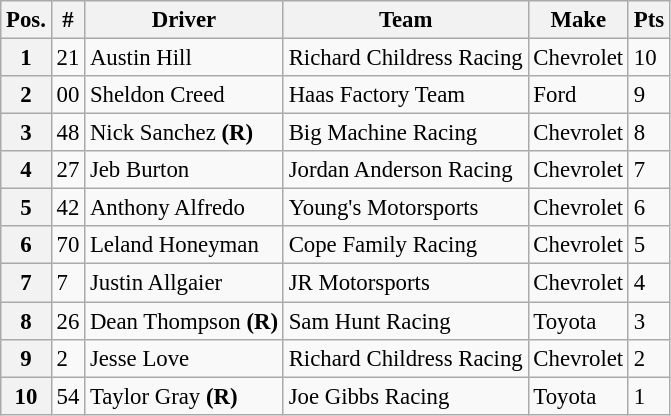<table class="wikitable" style="font-size:95%">
<tr>
<th>Pos.</th>
<th>#</th>
<th>Driver</th>
<th>Team</th>
<th>Make</th>
<th>Pts</th>
</tr>
<tr>
<th>1</th>
<td>21</td>
<td>Austin Hill</td>
<td>Richard Childress Racing</td>
<td>Chevrolet</td>
<td>10</td>
</tr>
<tr>
<th>2</th>
<td>00</td>
<td>Sheldon Creed</td>
<td>Haas Factory Team</td>
<td>Ford</td>
<td>9</td>
</tr>
<tr>
<th>3</th>
<td>48</td>
<td>Nick Sanchez <strong>(R)</strong></td>
<td>Big Machine Racing</td>
<td>Chevrolet</td>
<td>8</td>
</tr>
<tr>
<th>4</th>
<td>27</td>
<td>Jeb Burton</td>
<td>Jordan Anderson Racing</td>
<td>Chevrolet</td>
<td>7</td>
</tr>
<tr>
<th>5</th>
<td>42</td>
<td>Anthony Alfredo</td>
<td>Young's Motorsports</td>
<td>Chevrolet</td>
<td>6</td>
</tr>
<tr>
<th>6</th>
<td>70</td>
<td>Leland Honeyman</td>
<td>Cope Family Racing</td>
<td>Chevrolet</td>
<td>5</td>
</tr>
<tr>
<th>7</th>
<td>7</td>
<td>Justin Allgaier</td>
<td>JR Motorsports</td>
<td>Chevrolet</td>
<td>4</td>
</tr>
<tr>
<th>8</th>
<td>26</td>
<td>Dean Thompson <strong>(R)</strong></td>
<td>Sam Hunt Racing</td>
<td>Toyota</td>
<td>3</td>
</tr>
<tr>
<th>9</th>
<td>2</td>
<td>Jesse Love</td>
<td>Richard Childress Racing</td>
<td>Chevrolet</td>
<td>2</td>
</tr>
<tr>
<th>10</th>
<td>54</td>
<td>Taylor Gray <strong>(R)</strong></td>
<td>Joe Gibbs Racing</td>
<td>Toyota</td>
<td>1</td>
</tr>
</table>
